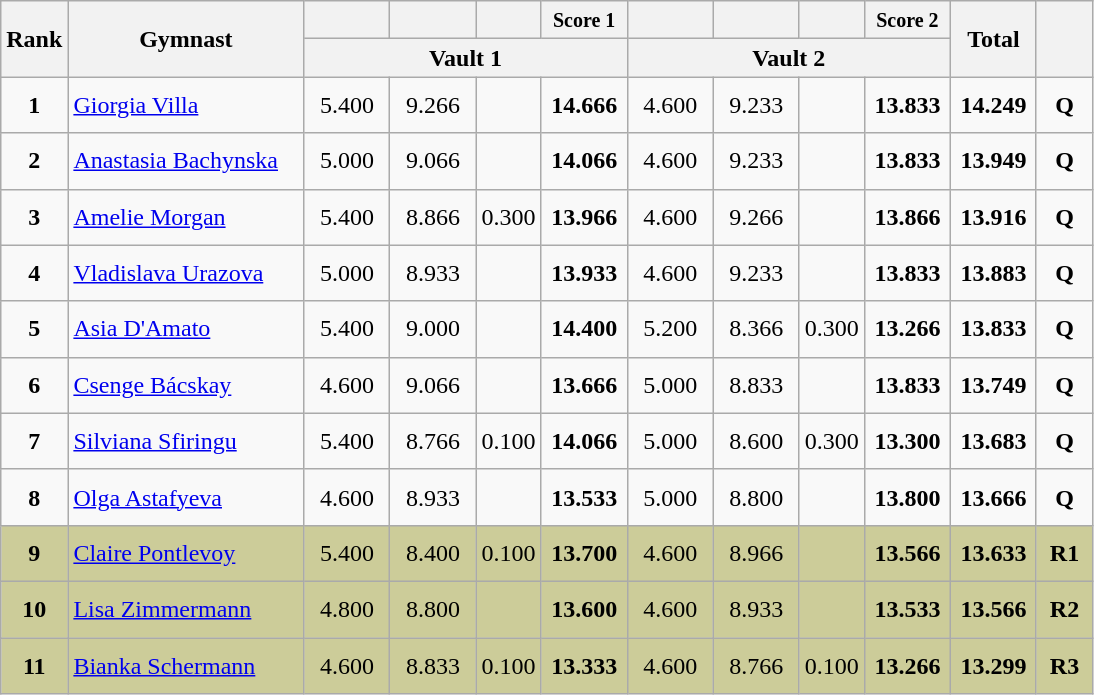<table style="text-align:center;" class="wikitable sortable">
<tr>
<th style="width:15px;" rowspan="2">Rank</th>
<th style="width:150px;" rowspan="2">Gymnast</th>
<th style="width:50px;"><small></small></th>
<th style="width:50px;"><small></small></th>
<th style="width:20px;"><small></small></th>
<th style="width:50px;"><small>Score 1</small></th>
<th style="width:50px;"><small></small></th>
<th style="width:50px;"><small></small></th>
<th style="width:20px;"><small></small></th>
<th style="width:50px;"><small>Score 2</small></th>
<th style="width:50px;" rowspan="2">Total</th>
<th style="width:30px;" rowspan="2"><small></small></th>
</tr>
<tr>
<th colspan="4">Vault 1</th>
<th colspan="4">Vault 2</th>
</tr>
<tr>
<td scope="row" style="text-align:center"><strong>1</strong></td>
<td style="height:30px; text-align:left;"> <a href='#'>Giorgia Villa</a></td>
<td>5.400</td>
<td>9.266</td>
<td></td>
<td><strong>14.666</strong></td>
<td>4.600</td>
<td>9.233</td>
<td></td>
<td><strong>13.833</strong></td>
<td><strong>14.249</strong></td>
<td><strong>Q</strong></td>
</tr>
<tr>
<td scope="row" style="text-align:center"><strong>2</strong></td>
<td style="height:30px; text-align:left;"> <a href='#'>Anastasia Bachynska</a></td>
<td>5.000</td>
<td>9.066</td>
<td></td>
<td><strong>14.066</strong></td>
<td>4.600</td>
<td>9.233</td>
<td></td>
<td><strong>13.833</strong></td>
<td><strong>13.949</strong></td>
<td><strong>Q</strong></td>
</tr>
<tr>
<td scope="row" style="text-align:center"><strong>3</strong></td>
<td style="height:30px; text-align:left;"> <a href='#'>Amelie Morgan</a></td>
<td>5.400</td>
<td>8.866</td>
<td>0.300</td>
<td><strong>13.966</strong></td>
<td>4.600</td>
<td>9.266</td>
<td></td>
<td><strong>13.866</strong></td>
<td><strong>13.916</strong></td>
<td><strong>Q</strong></td>
</tr>
<tr>
<td scope="row" style="text-align:center"><strong>4</strong></td>
<td style="height:30px; text-align:left;"> <a href='#'>Vladislava Urazova</a></td>
<td>5.000</td>
<td>8.933</td>
<td></td>
<td><strong>13.933</strong></td>
<td>4.600</td>
<td>9.233</td>
<td></td>
<td><strong>13.833</strong></td>
<td><strong>13.883</strong></td>
<td><strong>Q</strong></td>
</tr>
<tr>
<td scope="row" style="text-align:center"><strong>5</strong></td>
<td style="height:30px; text-align:left;"> <a href='#'>Asia D'Amato</a></td>
<td>5.400</td>
<td>9.000</td>
<td></td>
<td><strong>14.400</strong></td>
<td>5.200</td>
<td>8.366</td>
<td>0.300</td>
<td><strong>13.266</strong></td>
<td><strong>13.833</strong></td>
<td><strong>Q</strong></td>
</tr>
<tr>
<td scope="row" style="text-align:center"><strong>6</strong></td>
<td style="height:30px; text-align:left;"> <a href='#'>Csenge Bácskay</a></td>
<td>4.600</td>
<td>9.066</td>
<td></td>
<td><strong>13.666</strong></td>
<td>5.000</td>
<td>8.833</td>
<td></td>
<td><strong>13.833</strong></td>
<td><strong>13.749</strong></td>
<td><strong>Q</strong></td>
</tr>
<tr>
<td scope="row" style="text-align:center"><strong>7</strong></td>
<td style="height:30px; text-align:left;"> <a href='#'>Silviana Sfiringu</a></td>
<td>5.400</td>
<td>8.766</td>
<td>0.100</td>
<td><strong>14.066</strong></td>
<td>5.000</td>
<td>8.600</td>
<td>0.300</td>
<td><strong>13.300</strong></td>
<td><strong>13.683</strong></td>
<td><strong>Q</strong></td>
</tr>
<tr>
<td scope="row" style="text-align:center"><strong>8</strong></td>
<td style="height:30px; text-align:left;"> <a href='#'>Olga Astafyeva</a></td>
<td>4.600</td>
<td>8.933</td>
<td></td>
<td><strong>13.533</strong></td>
<td>5.000</td>
<td>8.800</td>
<td></td>
<td><strong>13.800</strong></td>
<td><strong>13.666</strong></td>
<td><strong>Q</strong></td>
</tr>
<tr style="background:#cccc99;">
<td scope="row" style="text-align:center"><strong>9</strong></td>
<td style="height:30px; text-align:left;"> <a href='#'>Claire Pontlevoy</a></td>
<td>5.400</td>
<td>8.400</td>
<td>0.100</td>
<td><strong>13.700</strong></td>
<td>4.600</td>
<td>8.966</td>
<td></td>
<td><strong>13.566</strong></td>
<td><strong>13.633</strong></td>
<td><strong>R1</strong></td>
</tr>
<tr style="background:#cccc99;">
<td scope="row" style="text-align:center"><strong>10</strong></td>
<td style="height:30px; text-align:left;"> <a href='#'>Lisa Zimmermann</a></td>
<td>4.800</td>
<td>8.800</td>
<td></td>
<td><strong>13.600</strong></td>
<td>4.600</td>
<td>8.933</td>
<td></td>
<td><strong>13.533</strong></td>
<td><strong>13.566</strong></td>
<td><strong>R2</strong></td>
</tr>
<tr style="background:#cccc99;">
<td scope="row" style="text-align:center"><strong>11</strong></td>
<td style="height:30px; text-align:left;"> <a href='#'>Bianka Schermann</a></td>
<td>4.600</td>
<td>8.833</td>
<td>0.100</td>
<td><strong>13.333</strong></td>
<td>4.600</td>
<td>8.766</td>
<td>0.100</td>
<td><strong>13.266</strong></td>
<td><strong>13.299</strong></td>
<td><strong>R3</strong></td>
</tr>
</table>
